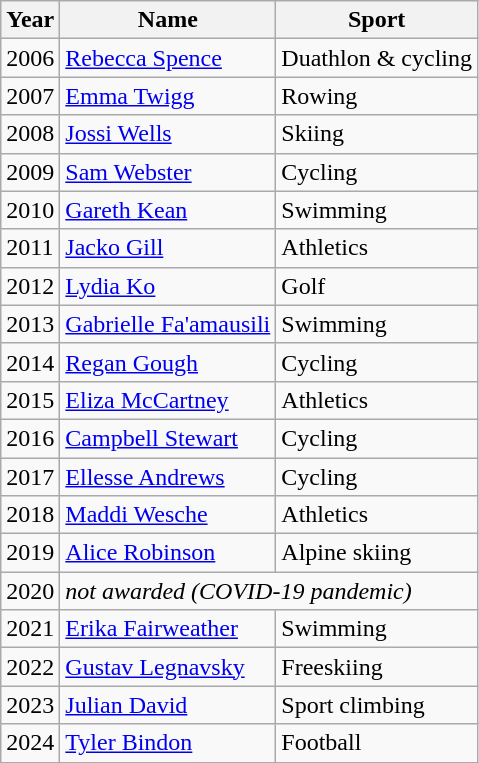<table class="wikitable">
<tr>
<th>Year</th>
<th>Name</th>
<th>Sport</th>
</tr>
<tr>
<td>2006</td>
<td><a href='#'>Rebecca Spence</a></td>
<td>Duathlon & cycling</td>
</tr>
<tr>
<td>2007</td>
<td><a href='#'>Emma Twigg</a></td>
<td>Rowing</td>
</tr>
<tr>
<td>2008</td>
<td><a href='#'>Jossi Wells</a></td>
<td>Skiing</td>
</tr>
<tr>
<td>2009</td>
<td><a href='#'>Sam Webster</a></td>
<td>Cycling</td>
</tr>
<tr>
<td>2010</td>
<td><a href='#'>Gareth Kean</a></td>
<td>Swimming</td>
</tr>
<tr>
<td>2011</td>
<td><a href='#'>Jacko Gill</a></td>
<td>Athletics</td>
</tr>
<tr>
<td>2012</td>
<td><a href='#'>Lydia Ko</a></td>
<td>Golf</td>
</tr>
<tr>
<td>2013</td>
<td><a href='#'>Gabrielle Fa'amausili</a></td>
<td>Swimming</td>
</tr>
<tr>
<td>2014</td>
<td><a href='#'>Regan Gough</a></td>
<td>Cycling</td>
</tr>
<tr>
<td>2015</td>
<td><a href='#'>Eliza McCartney</a></td>
<td>Athletics</td>
</tr>
<tr>
<td>2016</td>
<td><a href='#'>Campbell Stewart</a></td>
<td>Cycling</td>
</tr>
<tr>
<td>2017</td>
<td><a href='#'>Ellesse Andrews</a></td>
<td>Cycling</td>
</tr>
<tr>
<td>2018</td>
<td><a href='#'>Maddi Wesche</a></td>
<td>Athletics</td>
</tr>
<tr>
<td>2019</td>
<td><a href='#'>Alice Robinson</a></td>
<td>Alpine skiing</td>
</tr>
<tr>
<td>2020</td>
<td colspan="2"><em>not awarded (COVID-19 pandemic)</em></td>
</tr>
<tr>
<td>2021</td>
<td><a href='#'>Erika Fairweather</a></td>
<td>Swimming</td>
</tr>
<tr>
<td>2022</td>
<td><a href='#'>Gustav Legnavsky</a></td>
<td>Freeskiing</td>
</tr>
<tr>
<td>2023</td>
<td><a href='#'>Julian David</a></td>
<td>Sport climbing</td>
</tr>
<tr>
<td>2024</td>
<td><a href='#'>Tyler Bindon</a></td>
<td>Football</td>
</tr>
</table>
